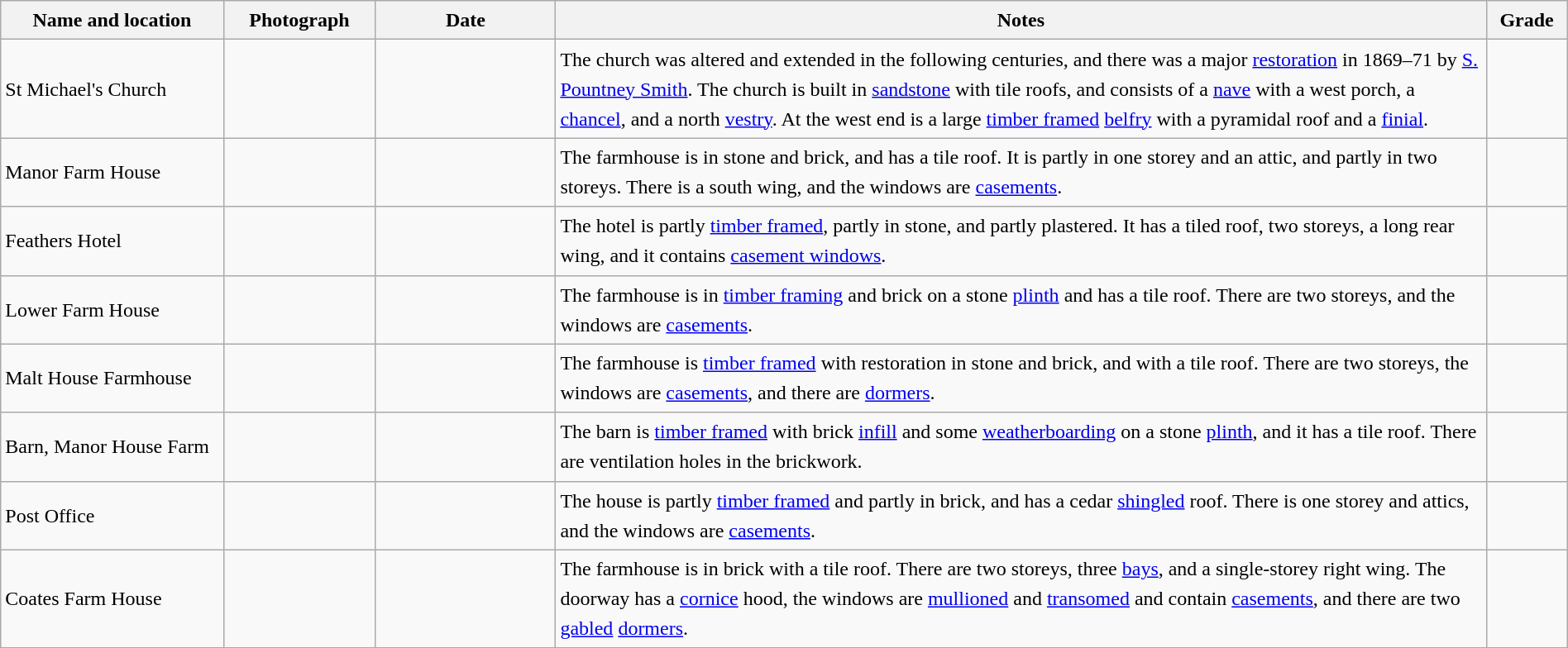<table class="wikitable sortable plainrowheaders" style="width:100%; border:0; text-align:left; line-height:150%;">
<tr>
<th scope="col"  style="width:150px">Name and location</th>
<th scope="col"  style="width:100px" class="unsortable">Photograph</th>
<th scope="col"  style="width:120px">Date</th>
<th scope="col"  style="width:650px" class="unsortable">Notes</th>
<th scope="col"  style="width:50px">Grade</th>
</tr>
<tr>
<td>St Michael's Church<br><small></small></td>
<td></td>
<td align="center"></td>
<td>The church was altered and extended in the following centuries, and there was a major <a href='#'>restoration</a> in 1869–71 by <a href='#'>S. Pountney Smith</a>.  The church is built in <a href='#'>sandstone</a> with tile roofs, and consists of a <a href='#'>nave</a> with a west porch, a <a href='#'>chancel</a>, and a north <a href='#'>vestry</a>.  At the west end is a large <a href='#'>timber framed</a> <a href='#'>belfry</a> with a pyramidal roof and a <a href='#'>finial</a>.</td>
<td align="center" ></td>
</tr>
<tr>
<td>Manor Farm House<br><small></small></td>
<td></td>
<td align="center"></td>
<td>The farmhouse is in stone and brick, and has a tile roof.  It is partly in one storey and an attic, and partly in two storeys.  There is a south wing, and the windows are <a href='#'>casements</a>.</td>
<td align="center" ></td>
</tr>
<tr>
<td>Feathers Hotel<br><small></small></td>
<td></td>
<td align="center"></td>
<td>The hotel is partly <a href='#'>timber framed</a>, partly in stone, and partly plastered.  It has a tiled roof, two storeys, a long rear wing, and it contains <a href='#'>casement windows</a>.</td>
<td align="center" ></td>
</tr>
<tr>
<td>Lower Farm House<br><small></small></td>
<td></td>
<td align="center"></td>
<td>The farmhouse is in <a href='#'>timber framing</a> and brick on a stone <a href='#'>plinth</a> and has a tile roof.  There are two storeys, and the windows are <a href='#'>casements</a>.</td>
<td align="center" ></td>
</tr>
<tr>
<td>Malt House Farmhouse<br><small></small></td>
<td></td>
<td align="center"></td>
<td>The farmhouse is <a href='#'>timber framed</a> with restoration in stone and brick, and with a tile roof.  There are two storeys, the windows are <a href='#'>casements</a>, and there are <a href='#'>dormers</a>.</td>
<td align="center" ></td>
</tr>
<tr>
<td>Barn, Manor House Farm<br><small></small></td>
<td></td>
<td align="center"></td>
<td>The barn is <a href='#'>timber framed</a> with brick <a href='#'>infill</a> and some <a href='#'>weatherboarding</a> on a stone <a href='#'>plinth</a>, and it has a tile roof.  There are ventilation holes in the brickwork.</td>
<td align="center" ></td>
</tr>
<tr>
<td>Post Office<br><small></small></td>
<td></td>
<td align="center"></td>
<td>The house is partly <a href='#'>timber framed</a> and partly in brick, and has a cedar <a href='#'>shingled</a> roof.  There is one storey and attics, and the windows are <a href='#'>casements</a>.</td>
<td align="center" ></td>
</tr>
<tr>
<td>Coates Farm House<br><small></small></td>
<td></td>
<td align="center"></td>
<td>The farmhouse is in brick with a tile roof.  There are two storeys, three <a href='#'>bays</a>, and a single-storey right wing.  The doorway has a <a href='#'>cornice</a> hood, the windows are <a href='#'>mullioned</a> and <a href='#'>transomed</a> and contain <a href='#'>casements</a>, and there are two <a href='#'>gabled</a> <a href='#'>dormers</a>.</td>
<td align="center" ></td>
</tr>
<tr>
</tr>
</table>
